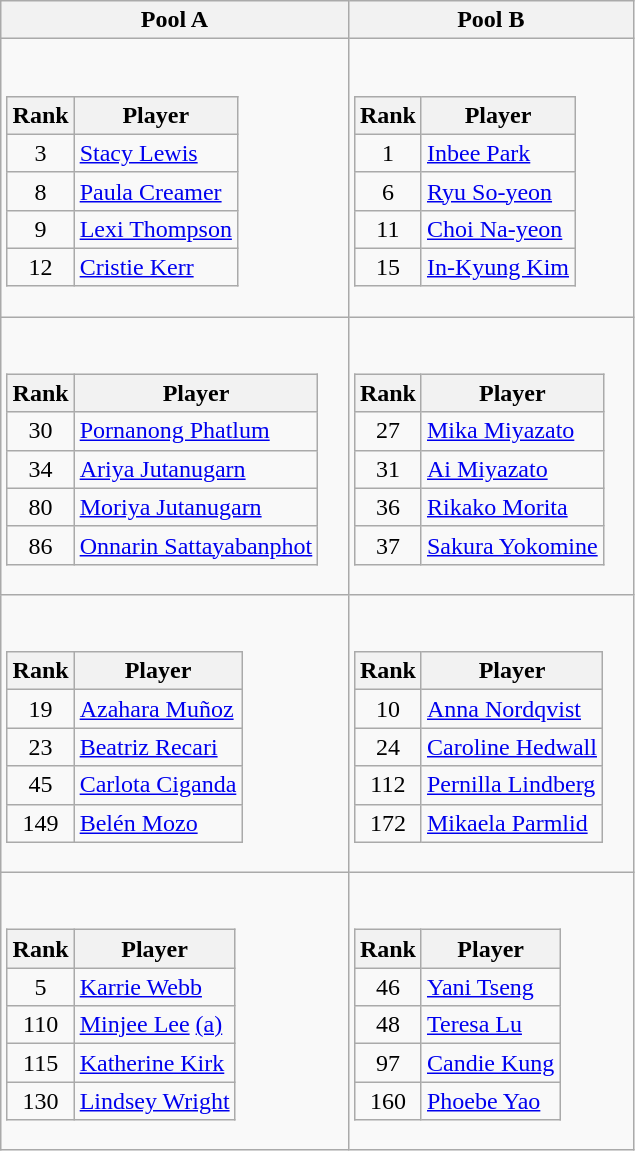<table class=wikitable>
<tr>
<th>Pool A</th>
<th>Pool B</th>
</tr>
<tr>
<td><br><table class="wikitable" style="text-align:center">
<tr>
<th>Rank</th>
<th>Player</th>
</tr>
<tr>
<td>3</td>
<td align=left><a href='#'>Stacy Lewis</a></td>
</tr>
<tr>
<td>8</td>
<td align=left><a href='#'>Paula Creamer</a></td>
</tr>
<tr>
<td>9</td>
<td align=left><a href='#'>Lexi Thompson</a></td>
</tr>
<tr>
<td>12</td>
<td align=left><a href='#'>Cristie Kerr</a></td>
</tr>
</table>
</td>
<td><br><table class="wikitable" style="text-align:center">
<tr>
<th>Rank</th>
<th>Player</th>
</tr>
<tr>
<td>1</td>
<td align=left><a href='#'>Inbee Park</a></td>
</tr>
<tr>
<td>6</td>
<td align=left><a href='#'>Ryu So-yeon</a></td>
</tr>
<tr>
<td>11</td>
<td align=left><a href='#'>Choi Na-yeon</a></td>
</tr>
<tr>
<td>15</td>
<td align=left><a href='#'>In-Kyung Kim</a></td>
</tr>
</table>
</td>
</tr>
<tr>
<td><br><table class="wikitable" style="text-align:center">
<tr>
<th>Rank</th>
<th>Player</th>
</tr>
<tr>
<td>30</td>
<td align=left><a href='#'>Pornanong Phatlum</a></td>
</tr>
<tr>
<td>34</td>
<td align=left><a href='#'>Ariya Jutanugarn</a></td>
</tr>
<tr>
<td>80</td>
<td align=left><a href='#'>Moriya Jutanugarn</a></td>
</tr>
<tr>
<td>86</td>
<td align=left><a href='#'>Onnarin Sattayabanphot</a></td>
</tr>
</table>
</td>
<td><br><table class="wikitable" style="text-align:center">
<tr>
<th>Rank</th>
<th>Player</th>
</tr>
<tr>
<td>27</td>
<td align=left><a href='#'>Mika Miyazato</a></td>
</tr>
<tr>
<td>31</td>
<td align=left><a href='#'>Ai Miyazato</a></td>
</tr>
<tr>
<td>36</td>
<td align=left><a href='#'>Rikako Morita</a></td>
</tr>
<tr>
<td>37</td>
<td align=left><a href='#'>Sakura Yokomine</a></td>
</tr>
</table>
</td>
</tr>
<tr>
<td><br><table class="wikitable" style="text-align:center">
<tr>
<th>Rank</th>
<th>Player</th>
</tr>
<tr>
<td>19</td>
<td align=left><a href='#'>Azahara Muñoz</a></td>
</tr>
<tr>
<td>23</td>
<td align=left><a href='#'>Beatriz Recari</a></td>
</tr>
<tr>
<td>45</td>
<td align=left><a href='#'>Carlota Ciganda</a></td>
</tr>
<tr>
<td>149</td>
<td align=left><a href='#'>Belén Mozo</a></td>
</tr>
</table>
</td>
<td><br><table class="wikitable" style="text-align:center">
<tr>
<th>Rank</th>
<th>Player</th>
</tr>
<tr>
<td>10</td>
<td align=left><a href='#'>Anna Nordqvist</a></td>
</tr>
<tr>
<td>24</td>
<td align=left><a href='#'>Caroline Hedwall</a></td>
</tr>
<tr>
<td>112</td>
<td align=left><a href='#'>Pernilla Lindberg</a></td>
</tr>
<tr>
<td>172</td>
<td align=left><a href='#'>Mikaela Parmlid</a></td>
</tr>
</table>
</td>
</tr>
<tr>
<td><br><table class="wikitable" style="text-align:center">
<tr>
<th>Rank</th>
<th>Player</th>
</tr>
<tr>
<td>5</td>
<td align=left><a href='#'>Karrie Webb</a></td>
</tr>
<tr>
<td>110</td>
<td align=left><a href='#'>Minjee Lee</a> <a href='#'>(a)</a></td>
</tr>
<tr>
<td>115</td>
<td align=left><a href='#'>Katherine Kirk</a></td>
</tr>
<tr>
<td>130</td>
<td align=left><a href='#'>Lindsey Wright</a></td>
</tr>
</table>
</td>
<td><br><table class="wikitable" style="text-align:center">
<tr>
<th>Rank</th>
<th>Player</th>
</tr>
<tr>
<td>46</td>
<td align=left><a href='#'>Yani Tseng</a></td>
</tr>
<tr>
<td>48</td>
<td align=left><a href='#'>Teresa Lu</a></td>
</tr>
<tr>
<td>97</td>
<td align=left><a href='#'>Candie Kung</a></td>
</tr>
<tr>
<td>160</td>
<td align=left><a href='#'>Phoebe Yao</a></td>
</tr>
</table>
</td>
</tr>
</table>
